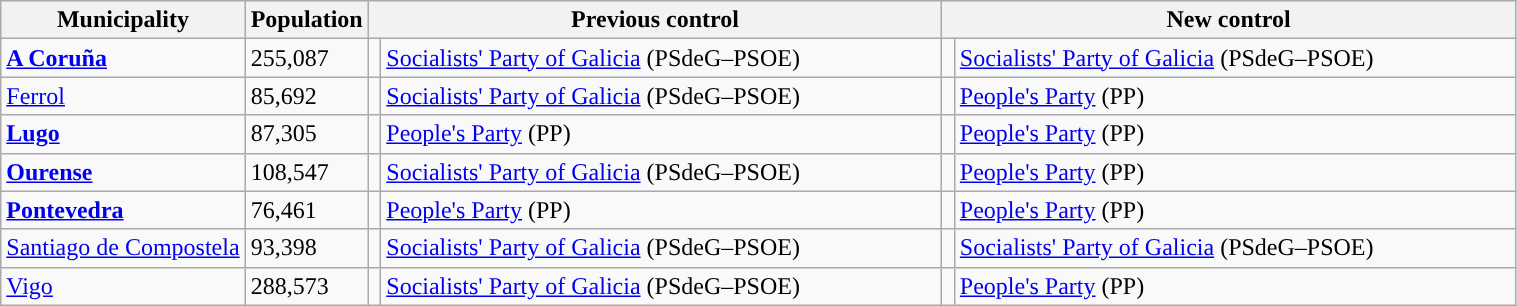<table class="wikitable sortable">
<tr>
<th>Municipality</th>
<th>Population</th>
<th colspan="2" style="width:375px;">Previous control</th>
<th colspan="2" style="width:375px;">New control</th>
</tr>
<tr>
<td><strong><a href='#'>A Coruña</a></strong></td>
<td>255,087</td>
<td width="1" style="color:inherit;background:"></td>
<td><a href='#'>Socialists' Party of Galicia</a> (PSdeG–PSOE)</td>
<td width="1" style="color:inherit;background:"></td>
<td><a href='#'>Socialists' Party of Galicia</a> (PSdeG–PSOE)</td>
</tr>
<tr>
<td><a href='#'>Ferrol</a></td>
<td>85,692</td>
<td style="color:inherit;background:"></td>
<td><a href='#'>Socialists' Party of Galicia</a> (PSdeG–PSOE)</td>
<td style="color:inherit;background:"></td>
<td><a href='#'>People's Party</a> (PP)</td>
</tr>
<tr>
<td><strong><a href='#'>Lugo</a></strong></td>
<td>87,305</td>
<td style="color:inherit;background:"></td>
<td><a href='#'>People's Party</a> (PP)</td>
<td style="color:inherit;background:"></td>
<td><a href='#'>People's Party</a> (PP)</td>
</tr>
<tr>
<td><strong><a href='#'>Ourense</a></strong></td>
<td>108,547</td>
<td style="color:inherit;background:"></td>
<td><a href='#'>Socialists' Party of Galicia</a> (PSdeG–PSOE)</td>
<td style="color:inherit;background:"></td>
<td><a href='#'>People's Party</a> (PP)</td>
</tr>
<tr>
<td><strong><a href='#'>Pontevedra</a></strong></td>
<td>76,461</td>
<td style="color:inherit;background:"></td>
<td><a href='#'>People's Party</a> (PP)</td>
<td style="color:inherit;background:"></td>
<td><a href='#'>People's Party</a> (PP)</td>
</tr>
<tr>
<td><a href='#'>Santiago de Compostela</a></td>
<td>93,398</td>
<td style="color:inherit;background:"></td>
<td><a href='#'>Socialists' Party of Galicia</a> (PSdeG–PSOE)</td>
<td style="color:inherit;background:"></td>
<td><a href='#'>Socialists' Party of Galicia</a> (PSdeG–PSOE)</td>
</tr>
<tr>
<td><a href='#'>Vigo</a></td>
<td>288,573</td>
<td style="color:inherit;background:"></td>
<td><a href='#'>Socialists' Party of Galicia</a> (PSdeG–PSOE)</td>
<td style="color:inherit;background:"></td>
<td><a href='#'>People's Party</a> (PP)</td>
</tr>
</table>
